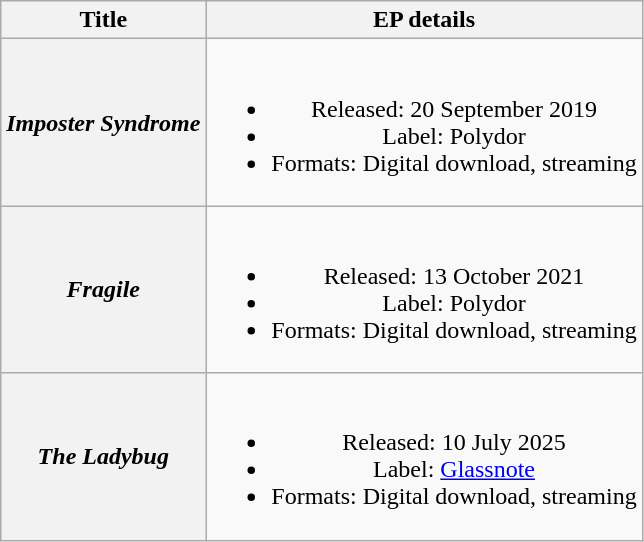<table class="wikitable plainrowheaders" style="text-align:center;">
<tr>
<th scope="col" rowspan="1">Title</th>
<th scope="col" rowspan="1">EP details</th>
</tr>
<tr>
<th scope="row"><em>Imposter Syndrome</em></th>
<td><br><ul><li>Released: 20 September 2019</li><li>Label: Polydor</li><li>Formats: Digital download, streaming</li></ul></td>
</tr>
<tr>
<th scope="row"><em>Fragile</em></th>
<td><br><ul><li>Released: 13 October 2021</li><li>Label: Polydor</li><li>Formats: Digital download, streaming</li></ul></td>
</tr>
<tr>
<th scope="row"><em>The Ladybug</em></th>
<td><br><ul><li>Released: 10 July 2025</li><li>Label: <a href='#'>Glassnote</a></li><li>Formats: Digital download, streaming</li></ul></td>
</tr>
</table>
